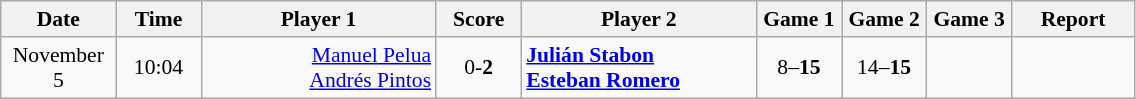<table class="wikitable" style="font-size:90%; text-align:center">
<tr>
<th width="70">Date</th>
<th width="50">Time</th>
<th width="150">Player 1</th>
<th width="50">Score</th>
<th width="150">Player 2</th>
<th width="50">Game 1</th>
<th width="50">Game 2</th>
<th width="50">Game 3</th>
<th width="75">Report</th>
</tr>
<tr>
<td>November 5</td>
<td>10:04</td>
<td align="right"><a href='#'>Manuel Pelua</a> <br><a href='#'>Andrés Pintos</a> </td>
<td>0-<strong>2</strong></td>
<td align="left"><strong> <a href='#'>Julián Stabon</a><br> <a href='#'>Esteban Romero</a></strong></td>
<td>8–<strong>15</strong></td>
<td>14–<strong>15</strong></td>
<td></td>
<td></td>
</tr>
</table>
